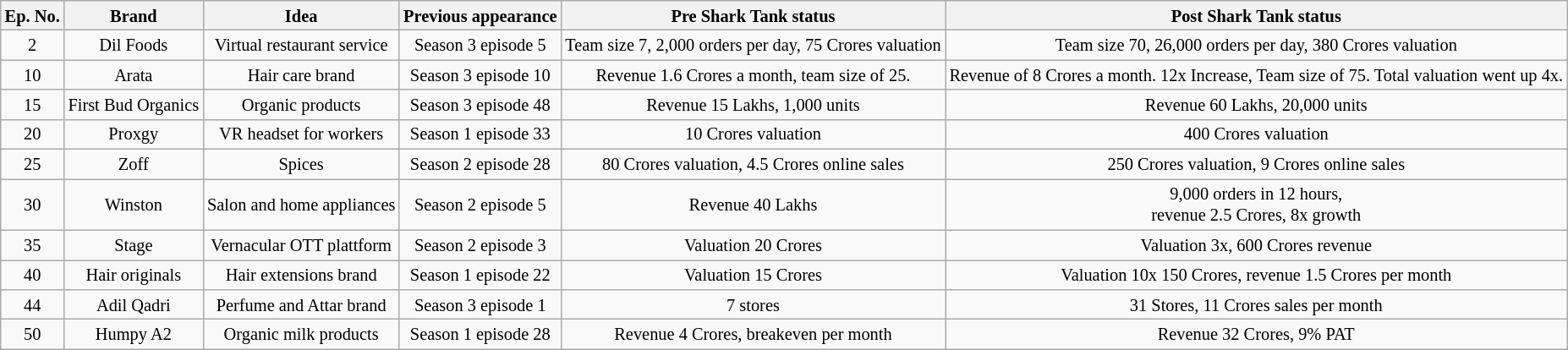<table class="wikitable" style=" text-align:center; font-size:85%; line-height:17px; width:auto;"|+>
<tr>
<th>Ep. No.</th>
<th>Brand</th>
<th>Idea</th>
<th>Previous appearance</th>
<th>Pre Shark Tank status</th>
<th>Post Shark Tank status</th>
</tr>
<tr>
<td>2</td>
<td>Dil Foods</td>
<td>Virtual restaurant service</td>
<td>Season 3 episode 5</td>
<td>Team size 7, 2,000 orders per day, 75 Crores valuation</td>
<td>Team size 70, 26,000 orders per day, 380 Crores valuation</td>
</tr>
<tr>
<td>10</td>
<td>Arata</td>
<td>Hair care brand</td>
<td>Season 3 episode 10</td>
<td>Revenue 1.6 Crores a month, team size of 25.</td>
<td>Revenue of 8 Crores a month. 12x Increase, Team size of 75. Total valuation went up 4x.</td>
</tr>
<tr>
<td>15</td>
<td>First Bud Organics</td>
<td>Organic products</td>
<td>Season 3 episode 48</td>
<td>Revenue 15 Lakhs, 1,000 units</td>
<td>Revenue 60 Lakhs, 20,000 units</td>
</tr>
<tr>
<td>20</td>
<td>Proxgy</td>
<td>VR headset for workers</td>
<td>Season 1 episode 33</td>
<td>10 Crores valuation</td>
<td>400 Crores valuation</td>
</tr>
<tr>
<td>25</td>
<td>Zoff</td>
<td>Spices</td>
<td>Season 2 episode 28</td>
<td>80 Crores valuation, 4.5 Crores online sales</td>
<td>250 Crores valuation, 9 Crores online sales</td>
</tr>
<tr>
<td>30</td>
<td>Winston</td>
<td>Salon and home appliances</td>
<td>Season 2 episode 5</td>
<td>Revenue 40 Lakhs</td>
<td>9,000 orders in 12 hours,<br>revenue 2.5 Crores, 8x growth</td>
</tr>
<tr>
<td>35</td>
<td>Stage</td>
<td>Vernacular OTT plattform</td>
<td>Season 2 episode 3</td>
<td>Valuation 20 Crores</td>
<td>Valuation 3x, 600 Crores revenue</td>
</tr>
<tr>
<td>40</td>
<td>Hair originals</td>
<td>Hair extensions brand</td>
<td>Season 1 episode 22</td>
<td>Valuation 15 Crores</td>
<td>Valuation 10x 150 Crores, revenue 1.5 Crores per month</td>
</tr>
<tr>
<td>44</td>
<td>Adil Qadri</td>
<td>Perfume and Attar brand</td>
<td>Season 3 episode 1</td>
<td>7 stores</td>
<td>31 Stores, 11 Crores sales per month</td>
</tr>
<tr>
<td>50</td>
<td>Humpy A2</td>
<td>Organic milk products</td>
<td>Season 1 episode 28</td>
<td>Revenue 4 Crores, breakeven per month</td>
<td>Revenue 32 Crores, 9% PAT</td>
</tr>
</table>
